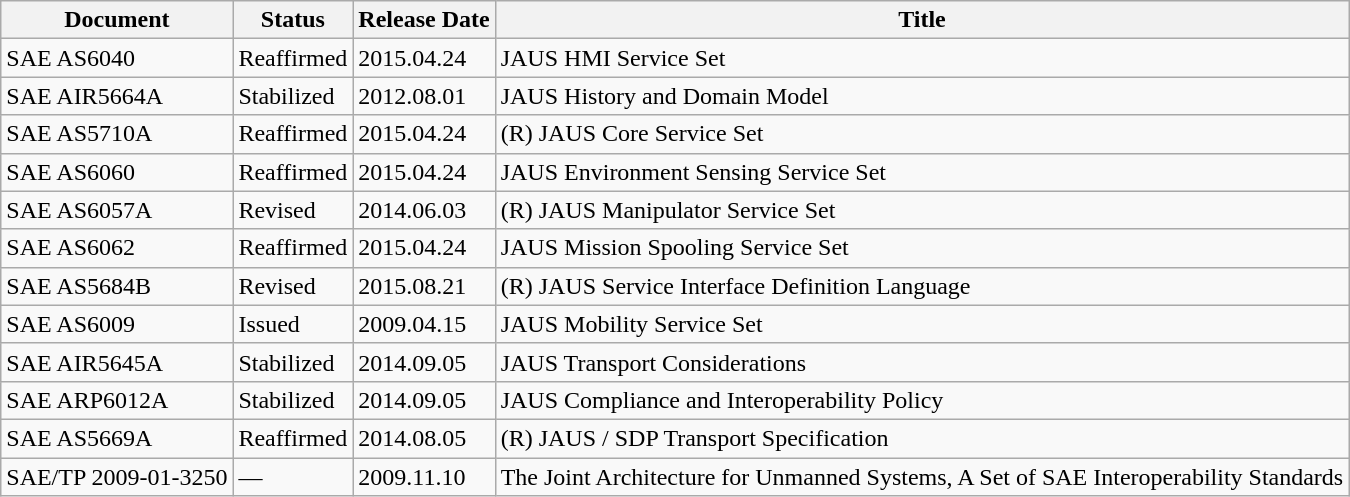<table class="wikitable">
<tr>
<th>Document</th>
<th>Status</th>
<th>Release Date</th>
<th>Title</th>
</tr>
<tr>
<td>SAE AS6040</td>
<td>Reaffirmed</td>
<td>2015.04.24</td>
<td>JAUS HMI Service Set</td>
</tr>
<tr>
<td>SAE AIR5664A</td>
<td>Stabilized</td>
<td>2012.08.01</td>
<td>JAUS History and Domain Model</td>
</tr>
<tr>
<td>SAE AS5710A</td>
<td>Reaffirmed</td>
<td>2015.04.24</td>
<td>(R) JAUS Core Service Set</td>
</tr>
<tr>
<td>SAE AS6060</td>
<td>Reaffirmed</td>
<td>2015.04.24</td>
<td>JAUS Environment Sensing Service Set</td>
</tr>
<tr>
<td>SAE AS6057A</td>
<td>Revised</td>
<td>2014.06.03</td>
<td>(R) JAUS Manipulator Service Set</td>
</tr>
<tr>
<td>SAE AS6062</td>
<td>Reaffirmed</td>
<td>2015.04.24</td>
<td>JAUS Mission Spooling Service Set</td>
</tr>
<tr>
<td>SAE AS5684B</td>
<td>Revised</td>
<td>2015.08.21</td>
<td>(R) JAUS Service Interface Definition Language</td>
</tr>
<tr>
<td>SAE AS6009</td>
<td>Issued</td>
<td>2009.04.15</td>
<td>JAUS Mobility Service Set</td>
</tr>
<tr>
<td>SAE AIR5645A</td>
<td>Stabilized</td>
<td>2014.09.05</td>
<td>JAUS Transport Considerations</td>
</tr>
<tr>
<td>SAE ARP6012A</td>
<td>Stabilized</td>
<td>2014.09.05</td>
<td>JAUS Compliance and Interoperability Policy</td>
</tr>
<tr>
<td>SAE AS5669A</td>
<td>Reaffirmed</td>
<td>2014.08.05</td>
<td>(R) JAUS / SDP Transport Specification</td>
</tr>
<tr>
<td>SAE/TP 2009-01-3250</td>
<td>—</td>
<td>2009.11.10</td>
<td>The Joint Architecture for Unmanned Systems, A Set of SAE Interoperability Standards</td>
</tr>
</table>
